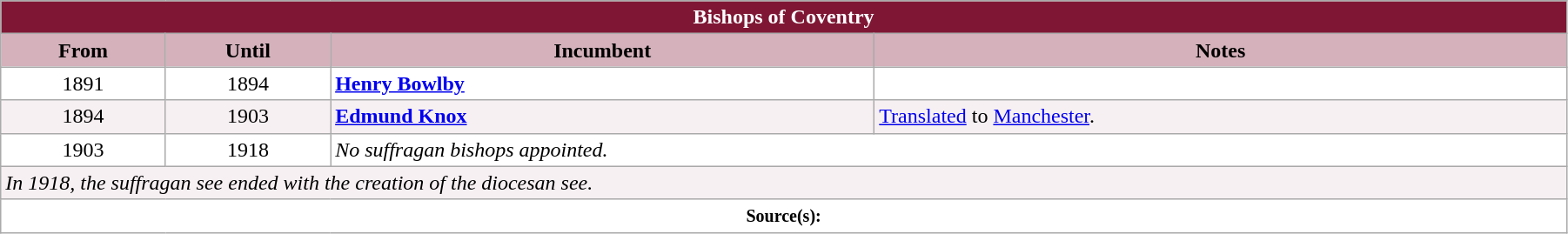<table class="wikitable" style="width:95%;" border="1" cellpadding="2">
<tr>
<th colspan="4" style="background-color: #7F1734; color: white;">Bishops of Coventry</th>
</tr>
<tr>
<th style="background-color: #D4B1BB; width: 10%;">From</th>
<th style="background-color: #D4B1BB; width: 10%;">Until</th>
<th style="background-color: #D4B1BB; width: 33%;">Incumbent</th>
<th style="background-color: #D4B1BB; width: 42%;">Notes</th>
</tr>
<tr valign="top" style="background-color: white;">
<td style="text-align: center;">1891</td>
<td style="text-align: center;">1894</td>
<td> <strong><a href='#'>Henry Bowlby</a></strong></td>
<td></td>
</tr>
<tr valign="top" style="background-color: #F7F0F2;">
<td style="text-align: center;">1894</td>
<td style="text-align: center;">1903</td>
<td> <strong><a href='#'>Edmund Knox</a></strong></td>
<td><a href='#'>Translated</a> to <a href='#'>Manchester</a>.</td>
</tr>
<tr valign="top" style="background-color: white;">
<td style="text-align: center;">1903</td>
<td style="text-align: center;">1918</td>
<td colspan="2"><em>No suffragan bishops appointed.</em></td>
</tr>
<tr valign="top" style="background-color: #F7F0F2;">
<td colspan="4"><em>In 1918, the suffragan see ended with the creation of the diocesan see.</em></td>
</tr>
<tr valign="top" style="background-color: white;">
<td colspan="4" style="text-align: center;"><small><strong>Source(s):</strong> </small></td>
</tr>
</table>
